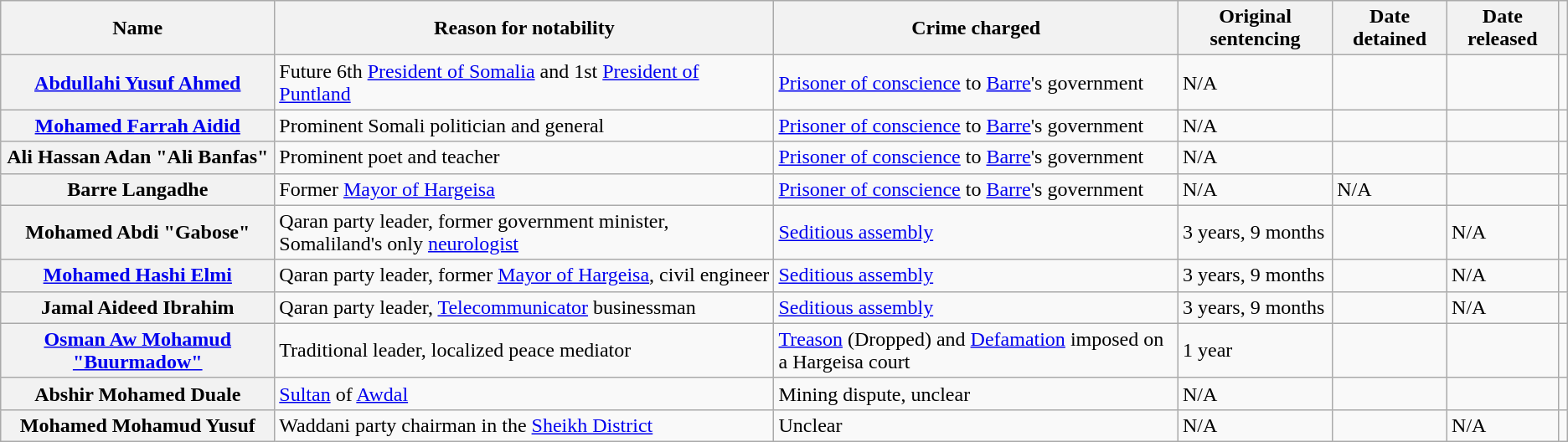<table class="wikitable sortable">
<tr>
<th scope="col">Name</th>
<th scope="col" class="unsortable">Reason for notability</th>
<th scope="col" class="unsortable">Crime charged</th>
<th scope="col">Original sentencing</th>
<th scope="col">Date detained</th>
<th scope="col">Date released</th>
<th scope="col" class="unsortable"></th>
</tr>
<tr>
<th scope="row"><a href='#'>Abdullahi Yusuf Ahmed</a></th>
<td>Future 6th <a href='#'>President of Somalia</a> and 1st <a href='#'>President of Puntland</a></td>
<td><a href='#'>Prisoner of conscience</a> to <a href='#'>Barre</a>'s government</td>
<td>N/A</td>
<td></td>
<td></td>
<td></td>
</tr>
<tr>
<th scope="row"><a href='#'>Mohamed Farrah Aidid</a></th>
<td>Prominent Somali politician and general</td>
<td><a href='#'>Prisoner of conscience</a> to <a href='#'>Barre</a>'s government</td>
<td>N/A</td>
<td></td>
<td></td>
<td></td>
</tr>
<tr>
<th scope="row">Ali Hassan Adan "Ali Banfas"</th>
<td>Prominent poet and teacher</td>
<td><a href='#'>Prisoner of conscience</a> to <a href='#'>Barre</a>'s government</td>
<td>N/A</td>
<td></td>
<td></td>
<td></td>
</tr>
<tr>
<th scope="row">Barre Langadhe</th>
<td>Former <a href='#'>Mayor of Hargeisa</a></td>
<td><a href='#'>Prisoner of conscience</a> to <a href='#'>Barre</a>'s government</td>
<td>N/A</td>
<td>N/A</td>
<td></td>
<td></td>
</tr>
<tr>
<th scope="row">Mohamed Abdi "Gabose"</th>
<td>Qaran party leader, former government minister, Somaliland's only <a href='#'>neurologist</a></td>
<td><a href='#'>Seditious assembly</a></td>
<td>3 years, 9 months</td>
<td></td>
<td>N/A</td>
<td></td>
</tr>
<tr>
<th scope="row"><a href='#'>Mohamed Hashi Elmi</a></th>
<td>Qaran party leader, former <a href='#'>Mayor of Hargeisa</a>, civil engineer</td>
<td><a href='#'>Seditious assembly</a></td>
<td>3 years, 9 months</td>
<td></td>
<td>N/A</td>
<td></td>
</tr>
<tr>
<th scope="row">Jamal Aideed Ibrahim</th>
<td>Qaran party leader, <a href='#'>Telecommunicator</a> businessman</td>
<td><a href='#'>Seditious assembly</a></td>
<td>3 years, 9 months</td>
<td></td>
<td>N/A</td>
<td></td>
</tr>
<tr>
<th scope="row"><a href='#'>Osman Aw Mohamud "Buurmadow"</a></th>
<td>Traditional leader, localized peace mediator</td>
<td><a href='#'>Treason</a> (Dropped) and <a href='#'>Defamation</a> imposed on a Hargeisa court</td>
<td>1 year</td>
<td></td>
<td></td>
<td></td>
</tr>
<tr>
<th scope="row">Abshir Mohamed Duale</th>
<td><a href='#'>Sultan</a> of <a href='#'>Awdal</a></td>
<td>Mining dispute, unclear</td>
<td>N/A</td>
<td></td>
<td></td>
<td></td>
</tr>
<tr>
<th scope="row">Mohamed Mohamud Yusuf</th>
<td>Waddani party chairman in the <a href='#'>Sheikh District</a></td>
<td>Unclear</td>
<td>N/A</td>
<td></td>
<td>N/A</td>
<td></td>
</tr>
</table>
